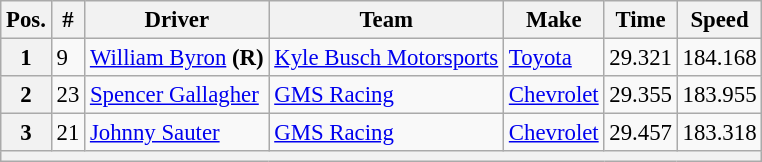<table class="wikitable" style="font-size:95%">
<tr>
<th>Pos.</th>
<th>#</th>
<th>Driver</th>
<th>Team</th>
<th>Make</th>
<th>Time</th>
<th>Speed</th>
</tr>
<tr>
<th>1</th>
<td>9</td>
<td><a href='#'>William Byron</a> <strong>(R)</strong></td>
<td><a href='#'>Kyle Busch Motorsports</a></td>
<td><a href='#'>Toyota</a></td>
<td>29.321</td>
<td>184.168</td>
</tr>
<tr>
<th>2</th>
<td>23</td>
<td><a href='#'>Spencer Gallagher</a></td>
<td><a href='#'>GMS Racing</a></td>
<td><a href='#'>Chevrolet</a></td>
<td>29.355</td>
<td>183.955</td>
</tr>
<tr>
<th>3</th>
<td>21</td>
<td><a href='#'>Johnny Sauter</a></td>
<td><a href='#'>GMS Racing</a></td>
<td><a href='#'>Chevrolet</a></td>
<td>29.457</td>
<td>183.318</td>
</tr>
<tr>
<th colspan="7"></th>
</tr>
</table>
